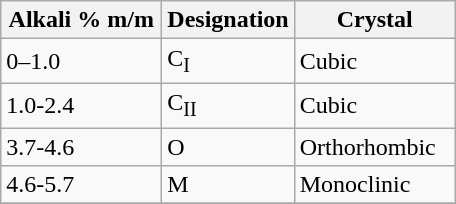<table class="wikitable">
<tr>
<th width="100">Alkali % m/m</th>
<th width="80">Designation</th>
<th width="100">Crystal</th>
</tr>
<tr>
<td>0–1.0</td>
<td>C<sub>I</sub></td>
<td>Cubic</td>
</tr>
<tr>
<td>1.0-2.4</td>
<td>C<sub>II</sub></td>
<td>Cubic</td>
</tr>
<tr>
<td>3.7-4.6</td>
<td>O</td>
<td>Orthorhombic</td>
</tr>
<tr>
<td>4.6-5.7</td>
<td>M</td>
<td>Monoclinic</td>
</tr>
<tr>
</tr>
</table>
